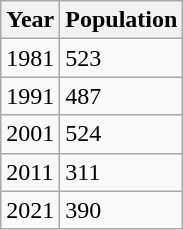<table class=wikitable>
<tr>
<th>Year</th>
<th>Population</th>
</tr>
<tr>
<td>1981</td>
<td>523</td>
</tr>
<tr>
<td>1991</td>
<td>487</td>
</tr>
<tr>
<td>2001</td>
<td>524</td>
</tr>
<tr>
<td>2011</td>
<td>311</td>
</tr>
<tr>
<td>2021</td>
<td>390</td>
</tr>
</table>
